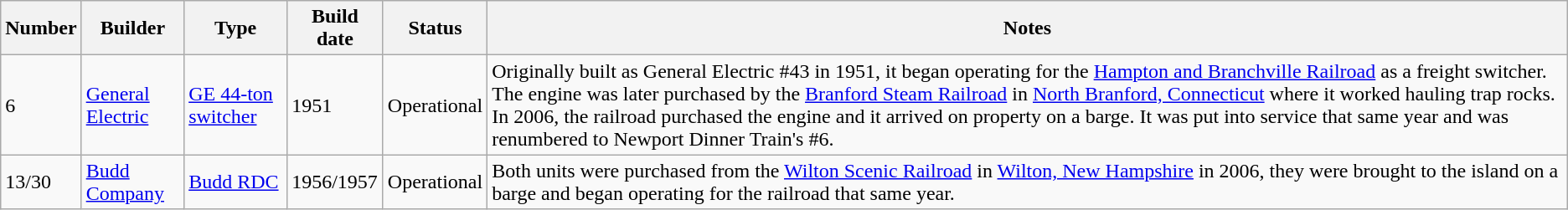<table class="wikitable">
<tr>
<th>Number</th>
<th>Builder</th>
<th>Type</th>
<th>Build date</th>
<th>Status</th>
<th>Notes</th>
</tr>
<tr>
<td>6</td>
<td><a href='#'>General Electric</a></td>
<td><a href='#'>GE 44-ton switcher</a></td>
<td>1951</td>
<td>Operational</td>
<td>Originally built as General Electric #43 in 1951, it began operating for the <a href='#'>Hampton and Branchville Railroad</a> as a freight switcher. The engine was later purchased by the <a href='#'>Branford Steam Railroad</a> in <a href='#'>North Branford, Connecticut</a> where it worked hauling trap rocks. In 2006, the railroad purchased the engine and it arrived on property on a barge. It was put into service that same year and was renumbered to Newport Dinner Train's #6.</td>
</tr>
<tr>
<td>13/30</td>
<td><a href='#'>Budd Company</a></td>
<td><a href='#'>Budd RDC</a></td>
<td>1956/1957</td>
<td>Operational</td>
<td>Both units were purchased from the <a href='#'>Wilton Scenic Railroad</a> in <a href='#'>Wilton, New Hampshire</a> in 2006, they were brought to the island on a barge and began operating for the railroad that same year.</td>
</tr>
</table>
